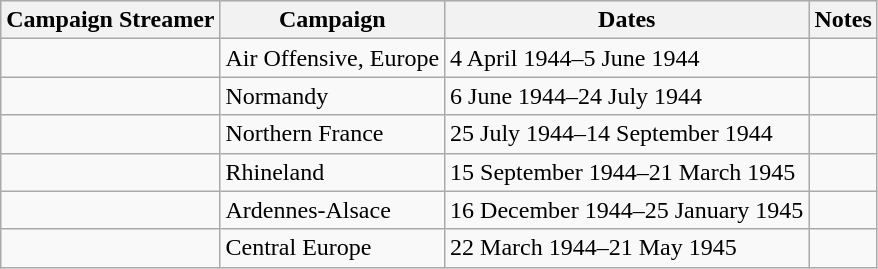<table class="wikitable">
<tr style="background:#efefef;">
<th>Campaign Streamer</th>
<th>Campaign</th>
<th>Dates</th>
<th>Notes</th>
</tr>
<tr>
<td></td>
<td>Air Offensive, Europe</td>
<td>4 April 1944–5 June 1944</td>
<td></td>
</tr>
<tr>
<td></td>
<td>Normandy</td>
<td>6 June 1944–24 July 1944</td>
<td></td>
</tr>
<tr>
<td></td>
<td>Northern France</td>
<td>25 July 1944–14 September 1944</td>
<td></td>
</tr>
<tr>
<td></td>
<td>Rhineland</td>
<td>15 September 1944–21 March 1945</td>
<td></td>
</tr>
<tr>
<td></td>
<td>Ardennes-Alsace</td>
<td>16 December 1944–25 January 1945</td>
<td></td>
</tr>
<tr>
<td></td>
<td>Central Europe</td>
<td>22 March 1944–21 May 1945</td>
<td></td>
</tr>
</table>
